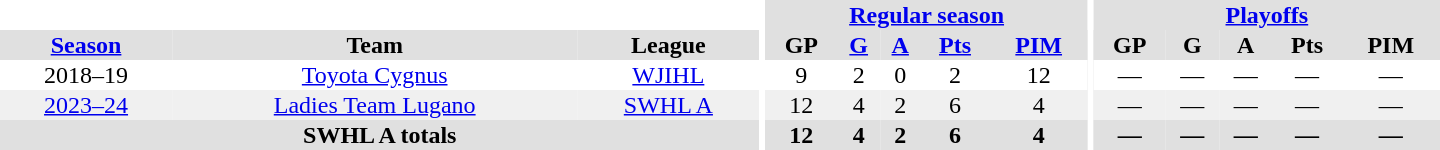<table border="0" cellpadding="1" cellspacing="0" style="text-align:center; width:60em;">
<tr bgcolor="#e0e0e0">
<th colspan="3" bgcolor="#ffffff"></th>
<th rowspan="94" bgcolor="#ffffff"></th>
<th colspan="5"><a href='#'>Regular season</a></th>
<th rowspan="94" bgcolor="#ffffff"></th>
<th colspan="5"><a href='#'>Playoffs</a></th>
</tr>
<tr bgcolor="#e0e0e0">
<th><a href='#'>Season</a></th>
<th>Team</th>
<th>League</th>
<th>GP</th>
<th><a href='#'>G</a></th>
<th><a href='#'>A</a></th>
<th><a href='#'>Pts</a></th>
<th><a href='#'>PIM</a></th>
<th>GP</th>
<th>G</th>
<th>A</th>
<th>Pts</th>
<th>PIM</th>
</tr>
<tr>
<td>2018–19</td>
<td><a href='#'>Toyota Cygnus</a></td>
<td><a href='#'>WJIHL</a></td>
<td>9</td>
<td>2</td>
<td>0</td>
<td>2</td>
<td>12</td>
<td>—</td>
<td>—</td>
<td>—</td>
<td>—</td>
<td>—</td>
</tr>
<tr bgcolor="f0f0f0">
<td><a href='#'>2023–24</a></td>
<td><a href='#'>Ladies Team Lugano</a></td>
<td><a href='#'>SWHL A</a></td>
<td>12</td>
<td>4</td>
<td>2</td>
<td>6</td>
<td>4</td>
<td>—</td>
<td>—</td>
<td>—</td>
<td>—</td>
<td>—</td>
</tr>
<tr bgcolor="#e0e0e0">
<th colspan="3">SWHL A totals</th>
<th>12</th>
<th>4</th>
<th>2</th>
<th>6</th>
<th>4</th>
<th>—</th>
<th>—</th>
<th>—</th>
<th>—</th>
<th>—</th>
</tr>
</table>
